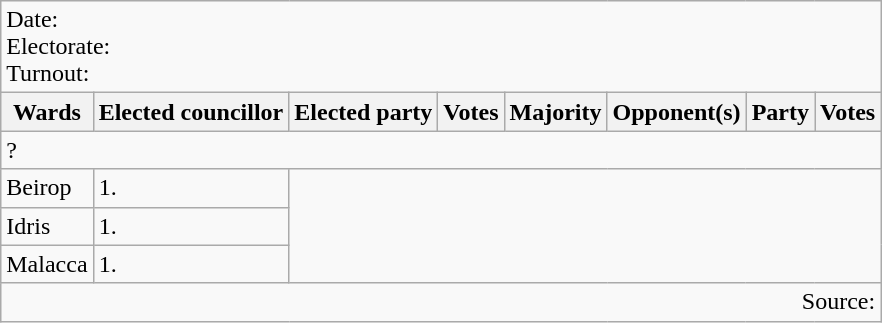<table class=wikitable>
<tr>
<td colspan=8>Date: <br>Electorate: <br>Turnout:</td>
</tr>
<tr>
<th>Wards</th>
<th>Elected councillor</th>
<th>Elected party</th>
<th>Votes</th>
<th>Majority</th>
<th>Opponent(s)</th>
<th>Party</th>
<th>Votes</th>
</tr>
<tr>
<td colspan=8>? </td>
</tr>
<tr>
<td>Beirop</td>
<td>1.</td>
</tr>
<tr>
<td>Idris</td>
<td>1.</td>
</tr>
<tr>
<td>Malacca</td>
<td>1.</td>
</tr>
<tr>
<td colspan=8 align=right>Source:</td>
</tr>
</table>
